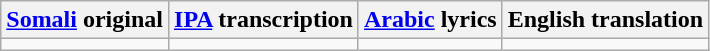<table class="wikitable">
<tr>
<th><a href='#'>Somali</a> original</th>
<th><a href='#'>IPA</a> transcription</th>
<th><a href='#'>Arabic</a> lyrics</th>
<th>English translation</th>
</tr>
<tr style="vertical-align:top; white-space:nowrap;">
<td></td>
<td></td>
<td></td>
<td></td>
</tr>
</table>
